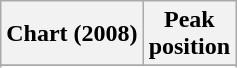<table class="wikitable sortable">
<tr>
<th>Chart (2008)</th>
<th>Peak<br>position</th>
</tr>
<tr>
</tr>
<tr>
</tr>
</table>
